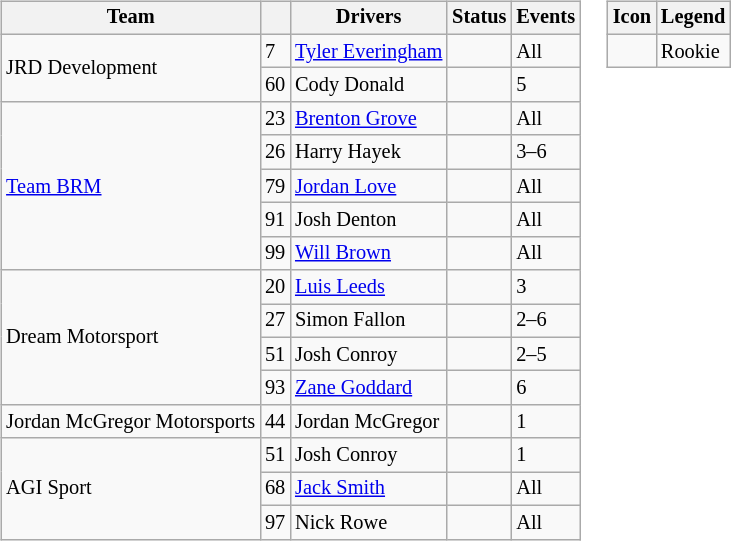<table>
<tr>
<td><br><table class="wikitable" style="font-size: 85%;">
<tr>
<th>Team</th>
<th></th>
<th>Drivers</th>
<th>Status</th>
<th>Events</th>
</tr>
<tr>
<td rowspan=2>JRD Development</td>
<td>7</td>
<td><a href='#'>Tyler Everingham</a></td>
<td align=center></td>
<td>All</td>
</tr>
<tr>
<td>60</td>
<td>Cody Donald</td>
<td align=center></td>
<td>5</td>
</tr>
<tr>
<td rowspan=5><a href='#'>Team BRM</a></td>
<td>23</td>
<td><a href='#'>Brenton Grove</a></td>
<td align=center></td>
<td>All</td>
</tr>
<tr>
<td>26</td>
<td>Harry Hayek</td>
<td></td>
<td>3–6</td>
</tr>
<tr>
<td>79</td>
<td><a href='#'>Jordan Love</a></td>
<td></td>
<td>All</td>
</tr>
<tr>
<td>91</td>
<td>Josh Denton</td>
<td align=center></td>
<td>All</td>
</tr>
<tr>
<td>99</td>
<td><a href='#'>Will Brown</a></td>
<td></td>
<td>All</td>
</tr>
<tr>
<td rowspan=4>Dream Motorsport</td>
<td>20</td>
<td><a href='#'>Luis Leeds</a></td>
<td></td>
<td>3</td>
</tr>
<tr>
<td>27</td>
<td>Simon Fallon</td>
<td align=center></td>
<td>2–6</td>
</tr>
<tr>
<td>51</td>
<td>Josh Conroy</td>
<td align=center></td>
<td>2–5</td>
</tr>
<tr>
<td>93</td>
<td><a href='#'>Zane Goddard</a></td>
<td></td>
<td>6</td>
</tr>
<tr>
<td>Jordan McGregor Motorsports</td>
<td>44</td>
<td>Jordan McGregor</td>
<td align=center></td>
<td>1</td>
</tr>
<tr>
<td rowspan=3>AGI Sport</td>
<td>51</td>
<td>Josh Conroy</td>
<td align=center></td>
<td>1</td>
</tr>
<tr>
<td>68</td>
<td><a href='#'>Jack Smith</a></td>
<td align=center></td>
<td>All</td>
</tr>
<tr>
<td>97</td>
<td>Nick Rowe</td>
<td></td>
<td>All</td>
</tr>
</table>
</td>
<td valign="top"><br><table class="wikitable" style="font-size: 85%;">
<tr>
<th>Icon</th>
<th>Legend</th>
</tr>
<tr>
<td align=center></td>
<td>Rookie</td>
</tr>
</table>
</td>
</tr>
</table>
